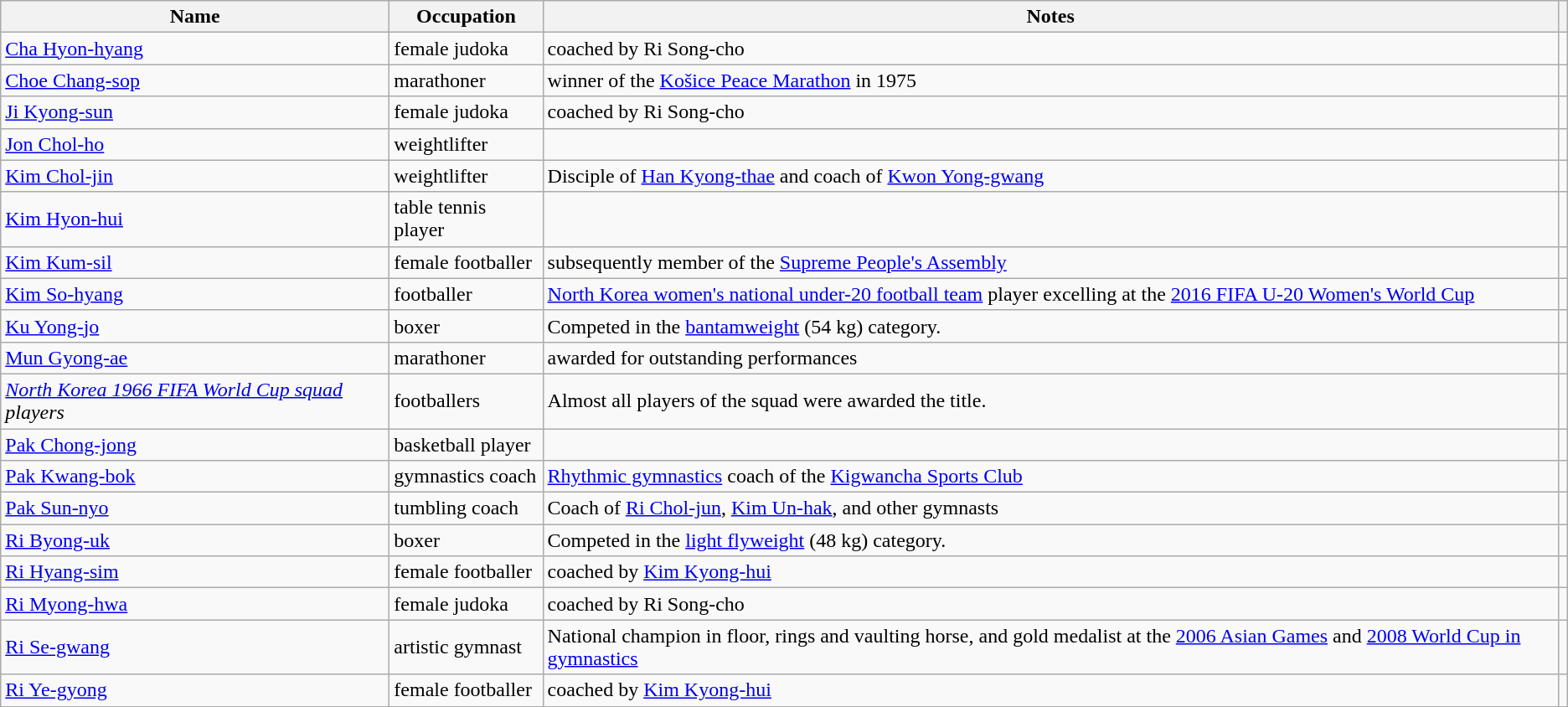<table class="wikitable">
<tr>
<th>Name</th>
<th>Occupation</th>
<th>Notes</th>
<th></th>
</tr>
<tr>
<td><a href='#'>Cha Hyon-hyang</a></td>
<td>female judoka</td>
<td>coached by Ri Song-cho</td>
<td></td>
</tr>
<tr>
<td><a href='#'>Choe Chang-sop</a></td>
<td>marathoner</td>
<td>winner of the <a href='#'>Košice Peace Marathon</a> in 1975</td>
<td></td>
</tr>
<tr>
<td><a href='#'>Ji Kyong-sun</a></td>
<td>female judoka</td>
<td>coached by Ri Song-cho</td>
<td></td>
</tr>
<tr>
<td><a href='#'>Jon Chol-ho</a></td>
<td>weightlifter</td>
<td></td>
<td></td>
</tr>
<tr>
<td><a href='#'>Kim Chol-jin</a></td>
<td>weightlifter</td>
<td>Disciple of <a href='#'>Han Kyong-thae</a> and coach of <a href='#'>Kwon Yong-gwang</a></td>
<td></td>
</tr>
<tr>
<td><a href='#'>Kim Hyon-hui</a></td>
<td>table tennis player</td>
<td></td>
<td></td>
</tr>
<tr>
<td><a href='#'>Kim Kum-sil</a></td>
<td>female footballer</td>
<td>subsequently member of the <a href='#'>Supreme People's Assembly</a></td>
<td></td>
</tr>
<tr>
<td><a href='#'>Kim So-hyang</a></td>
<td>footballer</td>
<td><a href='#'>North Korea women's national under-20 football team</a> player excelling at the <a href='#'>2016 FIFA U-20 Women's World Cup</a></td>
<td></td>
</tr>
<tr>
<td><a href='#'>Ku Yong-jo</a></td>
<td>boxer</td>
<td>Competed in the <a href='#'>bantamweight</a> (54 kg) category.</td>
<td></td>
</tr>
<tr>
<td><a href='#'>Mun Gyong-ae</a></td>
<td>marathoner</td>
<td>awarded for outstanding performances</td>
<td></td>
</tr>
<tr>
<td><em><a href='#'>North Korea 1966 FIFA World Cup squad</a> players</em></td>
<td>footballers</td>
<td>Almost all players of the squad were awarded the title.</td>
<td></td>
</tr>
<tr>
<td><a href='#'>Pak Chong-jong</a></td>
<td>basketball player</td>
<td></td>
<td></td>
</tr>
<tr>
<td><a href='#'>Pak Kwang-bok</a></td>
<td>gymnastics coach</td>
<td><a href='#'>Rhythmic gymnastics</a> coach of the <a href='#'>Kigwancha Sports Club</a></td>
<td></td>
</tr>
<tr>
<td><a href='#'>Pak Sun-nyo</a></td>
<td>tumbling coach</td>
<td>Coach of <a href='#'>Ri Chol-jun</a>, <a href='#'>Kim Un-hak</a>, and other gymnasts</td>
<td></td>
</tr>
<tr>
<td><a href='#'>Ri Byong-uk</a></td>
<td>boxer</td>
<td>Competed in the <a href='#'>light flyweight</a> (48 kg) category.</td>
<td></td>
</tr>
<tr>
<td><a href='#'>Ri Hyang-sim</a></td>
<td>female footballer</td>
<td>coached by <a href='#'>Kim Kyong-hui</a></td>
<td></td>
</tr>
<tr>
<td><a href='#'>Ri Myong-hwa</a></td>
<td>female judoka</td>
<td>coached by Ri Song-cho</td>
<td></td>
</tr>
<tr>
<td><a href='#'>Ri Se-gwang</a></td>
<td>artistic gymnast</td>
<td>National champion in floor, rings and vaulting horse, and gold medalist at the <a href='#'>2006 Asian Games</a> and <a href='#'>2008 World Cup in gymnastics</a></td>
<td><br></td>
</tr>
<tr>
<td><a href='#'>Ri Ye-gyong</a></td>
<td>female footballer</td>
<td>coached by <a href='#'>Kim Kyong-hui</a></td>
<td></td>
</tr>
</table>
